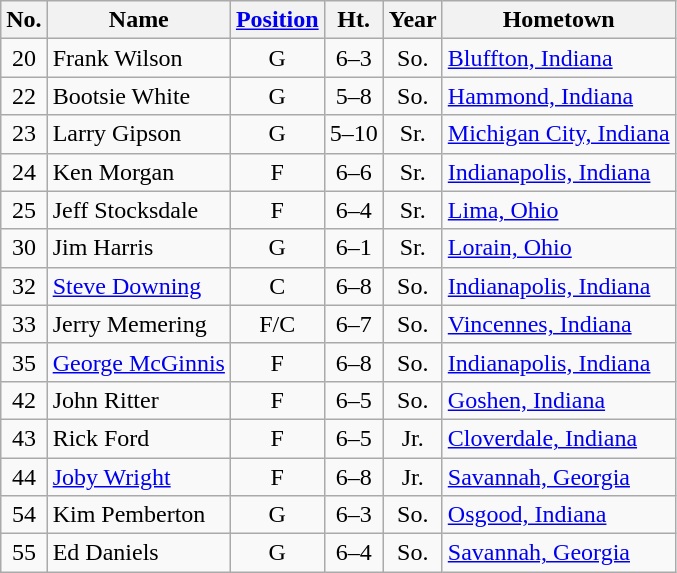<table class="wikitable" style="text-align:center">
<tr>
<th>No.</th>
<th>Name</th>
<th><a href='#'>Position</a></th>
<th>Ht.</th>
<th>Year</th>
<th>Hometown</th>
</tr>
<tr>
<td>20</td>
<td style="text-align:left">Frank Wilson</td>
<td>G</td>
<td>6–3</td>
<td>So.</td>
<td style="text-align:left"><a href='#'>Bluffton, Indiana</a></td>
</tr>
<tr>
<td>22</td>
<td style="text-align:left">Bootsie White</td>
<td>G</td>
<td>5–8</td>
<td>So.</td>
<td style="text-align:left"><a href='#'>Hammond, Indiana</a></td>
</tr>
<tr>
<td>23</td>
<td style="text-align:left">Larry Gipson</td>
<td>G</td>
<td>5–10</td>
<td>Sr.</td>
<td style="text-align:left"><a href='#'>Michigan City, Indiana</a></td>
</tr>
<tr>
<td>24</td>
<td style="text-align:left">Ken Morgan</td>
<td>F</td>
<td>6–6</td>
<td>Sr.</td>
<td style="text-align:left"><a href='#'>Indianapolis, Indiana</a></td>
</tr>
<tr>
<td>25</td>
<td style="text-align:left">Jeff Stocksdale</td>
<td>F</td>
<td>6–4</td>
<td>Sr.</td>
<td style="text-align:left"><a href='#'>Lima, Ohio</a></td>
</tr>
<tr>
<td>30</td>
<td style="text-align:left">Jim Harris</td>
<td>G</td>
<td>6–1</td>
<td>Sr.</td>
<td style="text-align:left"><a href='#'>Lorain, Ohio</a></td>
</tr>
<tr>
<td>32</td>
<td style="text-align:left"><a href='#'>Steve Downing</a></td>
<td>C</td>
<td>6–8</td>
<td>So.</td>
<td style="text-align:left"><a href='#'>Indianapolis, Indiana</a></td>
</tr>
<tr>
<td>33</td>
<td style="text-align:left">Jerry Memering</td>
<td>F/C</td>
<td>6–7</td>
<td>So.</td>
<td style="text-align:left"><a href='#'>Vincennes, Indiana</a></td>
</tr>
<tr>
<td>35</td>
<td style="text-align:left"><a href='#'>George McGinnis</a></td>
<td>F</td>
<td>6–8</td>
<td>So.</td>
<td style="text-align:left"><a href='#'>Indianapolis, Indiana</a></td>
</tr>
<tr>
<td>42</td>
<td style="text-align:left">John Ritter</td>
<td>F</td>
<td>6–5</td>
<td>So.</td>
<td style="text-align:left"><a href='#'>Goshen, Indiana</a></td>
</tr>
<tr>
<td>43</td>
<td style="text-align:left">Rick Ford</td>
<td>F</td>
<td>6–5</td>
<td>Jr.</td>
<td style="text-align:left"><a href='#'>Cloverdale, Indiana</a></td>
</tr>
<tr>
<td>44</td>
<td style="text-align:left"><a href='#'>Joby Wright</a></td>
<td>F</td>
<td>6–8</td>
<td>Jr.</td>
<td style="text-align:left"><a href='#'>Savannah, Georgia</a></td>
</tr>
<tr>
<td>54</td>
<td style="text-align:left">Kim Pemberton</td>
<td>G</td>
<td>6–3</td>
<td>So.</td>
<td style="text-align:left"><a href='#'>Osgood, Indiana</a></td>
</tr>
<tr>
<td>55</td>
<td style="text-align:left">Ed Daniels</td>
<td>G</td>
<td>6–4</td>
<td>So.</td>
<td style="text-align:left"><a href='#'>Savannah, Georgia</a></td>
</tr>
</table>
